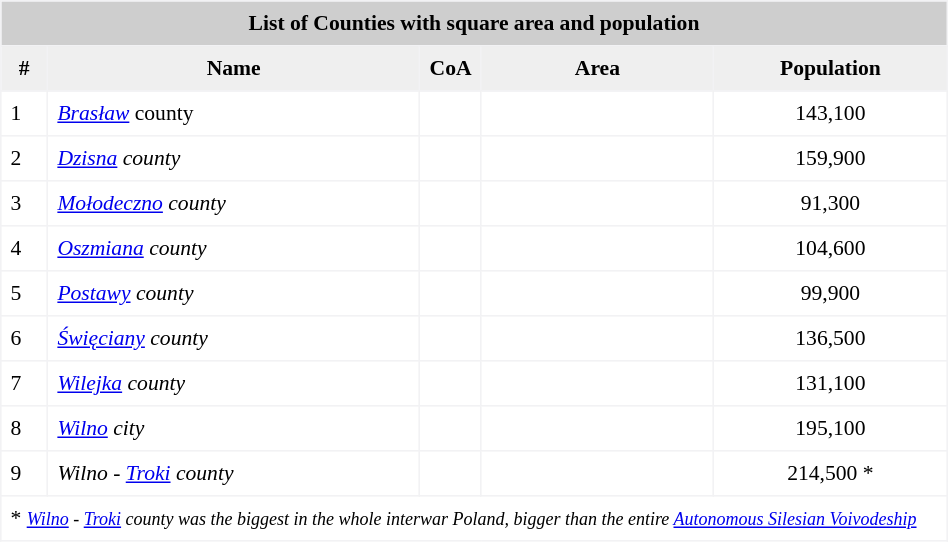<table border="1" align="center" style="border-collapse:collapse; border-color:#f2f2f4; margin-top:1px; margin-bottom:15px; font-size:90%" cellpadding="6" width="50%">
<tr align="center">
<th colspan=5 bgcolor="#CECECE"><strong>List of Counties with square area and population</strong></th>
</tr>
<tr>
<th bgcolor="#EFEFEF" width="5%">#</th>
<th bgcolor="#EFEFEF" width="40%">Name</th>
<th bgcolor="#EFEFEF" width="5%">CoA</th>
<th bgcolor="#EFEFEF" width="25%">Area</th>
<th bgcolor="#EFEFEF" width="25%">Population</th>
</tr>
<tr>
<td>1</td>
<td><em><a href='#'>Brasław</a></em> county</td>
<td></td>
<td align="center"></td>
<td align="center">143,100</td>
</tr>
<tr>
<td>2</td>
<td><em><a href='#'>Dzisna</a> county</em></td>
<td></td>
<td align="center"></td>
<td align="center">159,900</td>
</tr>
<tr>
<td>3</td>
<td><em><a href='#'>Mołodeczno</a> county</em></td>
<td></td>
<td align="center"></td>
<td align="center">91,300</td>
</tr>
<tr>
<td>4</td>
<td><em><a href='#'>Oszmiana</a> county</em></td>
<td></td>
<td align="center"></td>
<td align="center">104,600</td>
</tr>
<tr>
<td>5</td>
<td><em><a href='#'>Postawy</a> county</em></td>
<td></td>
<td align="center"></td>
<td align="center">99,900</td>
</tr>
<tr>
<td>6</td>
<td><em><a href='#'>Święciany</a> county</em></td>
<td></td>
<td align="center"></td>
<td align="center">136,500</td>
</tr>
<tr>
<td>7</td>
<td><em><a href='#'>Wilejka</a> county</em></td>
<td></td>
<td align="center"></td>
<td align="center">131,100</td>
</tr>
<tr>
<td>8</td>
<td><em><a href='#'>Wilno</a> city</em></td>
<td></td>
<td align="center"></td>
<td align="center">195,100</td>
</tr>
<tr>
<td>9</td>
<td><em>Wilno - <a href='#'>Troki</a> county</em></td>
<td></td>
<td align="center"></td>
<td align="center">214,500 *</td>
</tr>
<tr>
<td colspan=5> * <small><em><a href='#'>Wilno</a> - <a href='#'>Troki</a> county was the biggest in the whole interwar Poland, bigger than the entire <a href='#'>Autonomous Silesian Voivodeship</a></em></small></td>
</tr>
</table>
